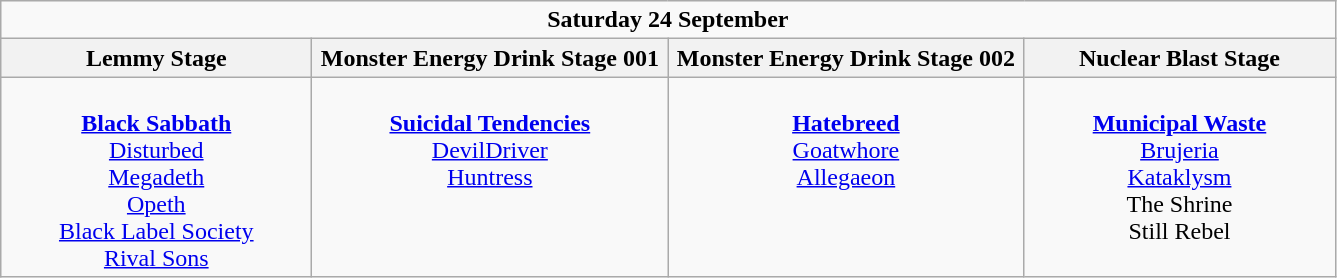<table class="wikitable">
<tr>
<td colspan="4" style="text-align:center;"><strong>Saturday 24 September</strong></td>
</tr>
<tr>
<th>Lemmy Stage</th>
<th>Monster Energy Drink Stage 001</th>
<th>Monster Energy Drink Stage 002</th>
<th>Nuclear Blast Stage</th>
</tr>
<tr>
<td style="text-align:center; vertical-align:top; width:200px;"><br><strong><a href='#'>Black Sabbath</a></strong><br>
<a href='#'>Disturbed</a><br>
<a href='#'>Megadeth</a><br>
<a href='#'>Opeth</a><br>
<a href='#'>Black Label Society</a><br>
<a href='#'>Rival Sons</a><br></td>
<td style="text-align:center; vertical-align:top; width:230px;"><br><strong><a href='#'>Suicidal Tendencies</a></strong><br>
<a href='#'>DevilDriver</a><br>
<a href='#'>Huntress</a><br></td>
<td style="text-align:center; vertical-align:top; width:230px;"><br><strong><a href='#'>Hatebreed</a></strong><br>
<a href='#'>Goatwhore</a><br>
<a href='#'>Allegaeon</a><br></td>
<td style="text-align:center; vertical-align:top; width:200px;"><br><strong><a href='#'>Municipal Waste</a></strong><br>
<a href='#'>Brujeria</a><br>
<a href='#'>Kataklysm</a><br>
The Shrine<br>
Still Rebel<br></td>
</tr>
</table>
